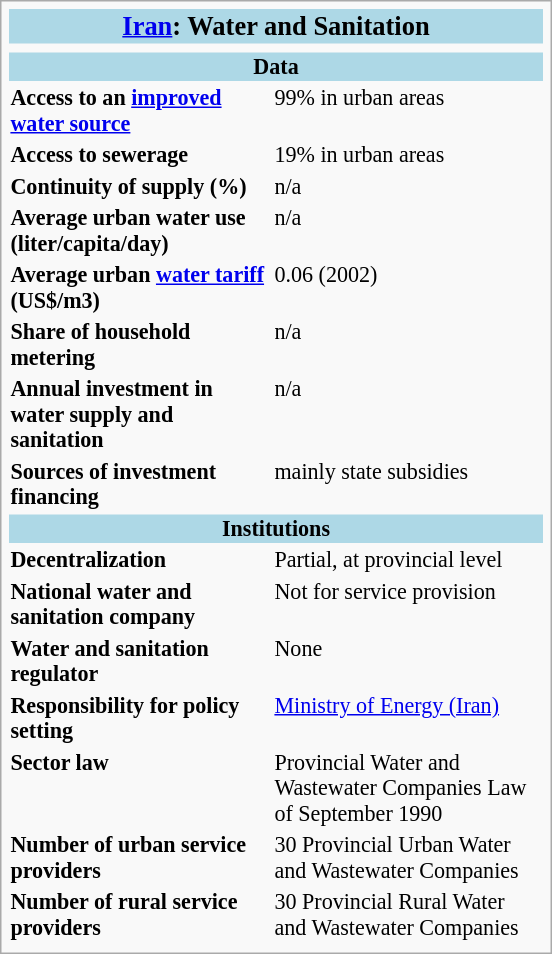<table style="width: 25em; font-size: 92%; text-align: left;" class="infobox">
<tr>
<th align="center" bgcolor="lightblue" colspan="2"><big><a href='#'>Iran</a>: Water and Sanitation</big></th>
</tr>
<tr>
<td colspan="2" style="text-align:center"></td>
</tr>
<tr>
<th align="center" bgcolor="lightblue" colspan="3">Data</th>
</tr>
<tr>
<th align="left" valign="top">Access to an <a href='#'>improved water source</a></th>
<td valign="top">99% in urban areas</td>
</tr>
<tr>
<th align="left" valign="top">Access to sewerage</th>
<td valign="top">19% in urban areas</td>
</tr>
<tr>
<th align="left" valign="top">Continuity of supply (%)</th>
<td valign="top">n/a</td>
</tr>
<tr>
<th align="left" valign="top">Average urban water use (liter/capita/day)</th>
<td valign="top">n/a</td>
</tr>
<tr>
<th align="left" valign="top">Average urban <a href='#'>water tariff</a> (US$/m3)</th>
<td valign="top">0.06 (2002)</td>
</tr>
<tr>
<th align="left" valign="top">Share of household metering</th>
<td valign="top">n/a</td>
</tr>
<tr>
<th align="left" valign="top">Annual investment in water supply and sanitation</th>
<td valign="top">n/a</td>
</tr>
<tr>
<th align="left" valign="top">Sources of investment financing</th>
<td valign="top">mainly state subsidies</td>
</tr>
<tr>
<th align="center" bgcolor="lightblue" colspan="3">Institutions</th>
</tr>
<tr>
<th align="left" valign="top">Decentralization</th>
<td valign="top">Partial, at provincial level</td>
</tr>
<tr>
<th align="left" valign="top">National water and sanitation company</th>
<td valign="top">Not for service provision</td>
</tr>
<tr>
<th align="left" valign="top">Water and sanitation regulator</th>
<td valign="top">None</td>
</tr>
<tr>
<th align="left" valign="top">Responsibility for policy setting</th>
<td valign="top"><a href='#'>Ministry of Energy (Iran)</a></td>
</tr>
<tr>
<th align="left" valign="top">Sector law</th>
<td valign="top">Provincial Water and Wastewater Companies Law of September 1990</td>
</tr>
<tr>
<th align="left" valign="top">Number of urban service providers</th>
<td valign="top">30 Provincial Urban Water and Wastewater Companies</td>
</tr>
<tr>
<th align="left" valign="top">Number of rural service providers</th>
<td valign="top">30 Provincial Rural Water and Wastewater Companies</td>
</tr>
<tr>
</tr>
</table>
